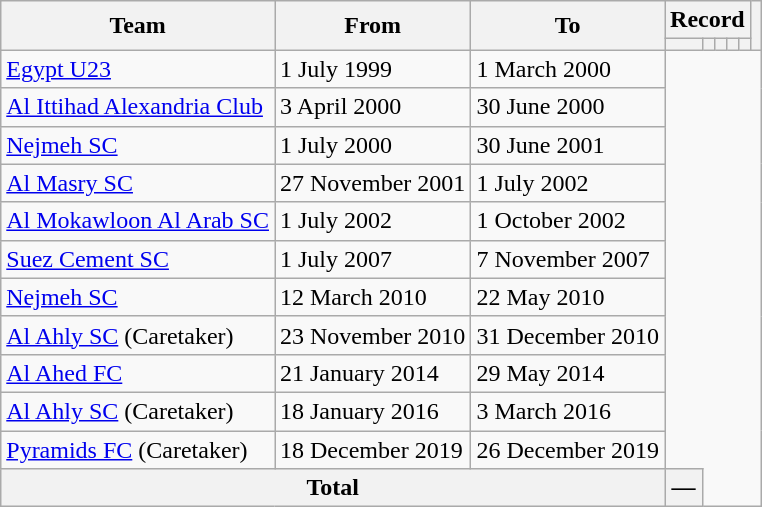<table class=wikitable style=text-align:center>
<tr>
<th rowspan=2>Team</th>
<th rowspan=2>From</th>
<th rowspan=2>To</th>
<th colspan=5>Record</th>
<th rowspan=2></th>
</tr>
<tr>
<th></th>
<th></th>
<th></th>
<th></th>
<th></th>
</tr>
<tr>
<td align=left><a href='#'>Egypt U23</a></td>
<td align=left>1 July 1999</td>
<td align=left>1 March 2000<br></td>
</tr>
<tr>
<td align=left><a href='#'>Al Ittihad Alexandria Club</a></td>
<td align=left>3 April 2000</td>
<td align=left>30 June 2000<br></td>
</tr>
<tr>
<td align=left><a href='#'>Nejmeh SC</a></td>
<td align=left>1 July 2000</td>
<td align=left>30 June 2001<br></td>
</tr>
<tr>
<td align=left><a href='#'>Al Masry SC</a></td>
<td align=left>27 November 2001</td>
<td align=left>1 July 2002<br></td>
</tr>
<tr>
<td align=left><a href='#'>Al Mokawloon Al Arab SC</a></td>
<td align=left>1 July 2002</td>
<td align=left>1 October 2002<br></td>
</tr>
<tr>
<td align=left><a href='#'>Suez Cement SC</a></td>
<td align=left>1 July 2007</td>
<td align=left>7 November 2007<br></td>
</tr>
<tr>
<td align=left><a href='#'>Nejmeh SC</a></td>
<td align=left>12 March 2010</td>
<td align=left>22 May 2010<br></td>
</tr>
<tr>
<td align=left><a href='#'>Al Ahly SC</a> (Caretaker)</td>
<td align=left>23 November 2010</td>
<td align=left>31 December 2010<br></td>
</tr>
<tr>
<td align=left><a href='#'>Al Ahed FC</a></td>
<td align=left>21 January 2014</td>
<td align=left>29 May 2014<br></td>
</tr>
<tr>
<td align=left><a href='#'>Al Ahly SC</a> (Caretaker)</td>
<td align=left>18 January 2016</td>
<td align=left>3 March 2016<br></td>
</tr>
<tr>
<td align=left><a href='#'>Pyramids FC</a> (Caretaker)</td>
<td align=left>18 December 2019</td>
<td align=left>26 December 2019<br></td>
</tr>
<tr>
<th colspan=3>Total<br></th>
<th>—</th>
</tr>
</table>
